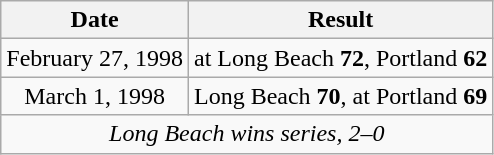<table class="wikitable" style="text-align:center">
<tr>
<th bgcolor="#DDDDFF">Date</th>
<th bgcolor="#DDDDFF">Result</th>
</tr>
<tr>
<td>February 27, 1998</td>
<td>at Long Beach <strong>72</strong>, Portland <strong>62</strong></td>
</tr>
<tr>
<td>March 1, 1998</td>
<td>Long Beach <strong>70</strong>, at Portland <strong>69</strong></td>
</tr>
<tr>
<td colspan=2><em>Long Beach wins series, 2–0</em></td>
</tr>
</table>
